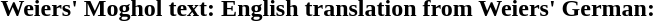<table>
<tr valign="bottom">
<td><br><strong>Weiers' Moghol text:</strong><br></td>
<td><br><strong>English translation from Weiers' German:</strong><br></td>
</tr>
</table>
